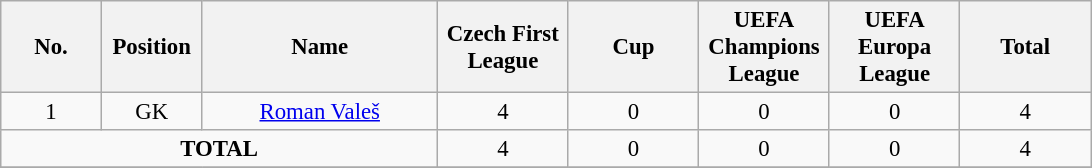<table class="wikitable" style="font-size: 95%; text-align: center;">
<tr>
<th width=60>No.</th>
<th width=60>Position</th>
<th width=150>Name</th>
<th width=80>Czech First League</th>
<th width=80>Cup</th>
<th width=80>UEFA Champions League</th>
<th width=80>UEFA Europa League</th>
<th width=80>Total</th>
</tr>
<tr>
<td>1</td>
<td>GK</td>
<td><a href='#'>Roman Valeš</a></td>
<td>4</td>
<td>0</td>
<td>0</td>
<td>0</td>
<td>4</td>
</tr>
<tr>
<td colspan="3"><strong>TOTAL</strong></td>
<td>4</td>
<td>0</td>
<td>0</td>
<td>0</td>
<td>4</td>
</tr>
<tr>
</tr>
</table>
